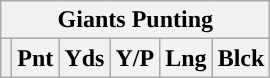<table class="wikitable">
<tr>
<th colspan="6">Giants Punting</th>
</tr>
<tr>
<th></th>
<th>Pnt</th>
<th>Yds</th>
<th>Y/P</th>
<th>Lng</th>
<th>Blck</th>
</tr>
</table>
